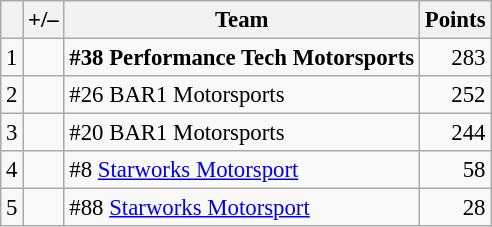<table class="wikitable" style="font-size: 95%;">
<tr>
<th scope="col"></th>
<th scope="col">+/–</th>
<th scope="col">Team</th>
<th scope="col">Points</th>
</tr>
<tr>
<td align=center>1</td>
<td align="left"></td>
<td><strong> #38 Performance Tech Motorsports</strong></td>
<td align=right>283</td>
</tr>
<tr>
<td align=center>2</td>
<td align="left"></td>
<td> #26 BAR1 Motorsports</td>
<td align=right>252</td>
</tr>
<tr>
<td align=center>3</td>
<td align="left"></td>
<td> #20 BAR1 Motorsports</td>
<td align=right>244</td>
</tr>
<tr>
<td align=center>4</td>
<td align="left"></td>
<td> #8 <a href='#'>Starworks Motorsport</a></td>
<td align=right>58</td>
</tr>
<tr>
<td align=center>5</td>
<td align="left"></td>
<td> #88 <a href='#'>Starworks Motorsport</a></td>
<td align=right>28</td>
</tr>
</table>
